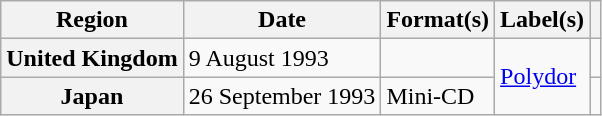<table class="wikitable plainrowheaders">
<tr>
<th scope="col">Region</th>
<th scope="col">Date</th>
<th scope="col">Format(s)</th>
<th scope="col">Label(s)</th>
<th scope="col"></th>
</tr>
<tr>
<th scope="row">United Kingdom</th>
<td>9 August 1993</td>
<td></td>
<td rowspan="2"><a href='#'>Polydor</a></td>
<td></td>
</tr>
<tr>
<th scope="row">Japan</th>
<td>26 September 1993</td>
<td>Mini-CD</td>
<td></td>
</tr>
</table>
